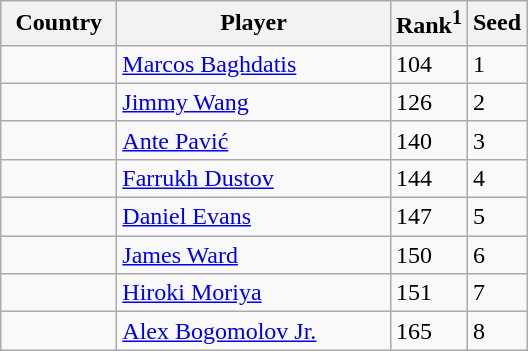<table class="sortable wikitable">
<tr>
<th style="width:70px;">Country</th>
<th style="width:175px;">Player</th>
<th>Rank<sup>1</sup></th>
<th>Seed</th>
</tr>
<tr>
<td></td>
<td><a href='#'>Marcos Baghdatis</a></td>
<td>104</td>
<td>1</td>
</tr>
<tr>
<td></td>
<td><a href='#'>Jimmy Wang</a></td>
<td>126</td>
<td>2</td>
</tr>
<tr>
<td></td>
<td><a href='#'>Ante Pavić</a></td>
<td>140</td>
<td>3</td>
</tr>
<tr>
<td></td>
<td><a href='#'>Farrukh Dustov</a></td>
<td>144</td>
<td>4</td>
</tr>
<tr>
<td></td>
<td><a href='#'>Daniel Evans</a></td>
<td>147</td>
<td>5</td>
</tr>
<tr>
<td></td>
<td><a href='#'>James Ward</a></td>
<td>150</td>
<td>6</td>
</tr>
<tr>
<td></td>
<td><a href='#'>Hiroki Moriya</a></td>
<td>151</td>
<td>7</td>
</tr>
<tr>
<td></td>
<td><a href='#'>Alex Bogomolov Jr.</a></td>
<td>165</td>
<td>8</td>
</tr>
</table>
